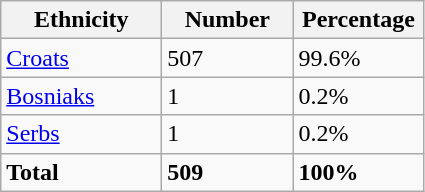<table class="wikitable">
<tr>
<th width="100px">Ethnicity</th>
<th width="80px">Number</th>
<th width="80px">Percentage</th>
</tr>
<tr>
<td><a href='#'>Croats</a></td>
<td>507</td>
<td>99.6%</td>
</tr>
<tr>
<td><a href='#'>Bosniaks</a></td>
<td>1</td>
<td>0.2%</td>
</tr>
<tr>
<td><a href='#'>Serbs</a></td>
<td>1</td>
<td>0.2%</td>
</tr>
<tr>
<td><strong>Total</strong></td>
<td><strong>509</strong></td>
<td><strong>100%</strong></td>
</tr>
</table>
